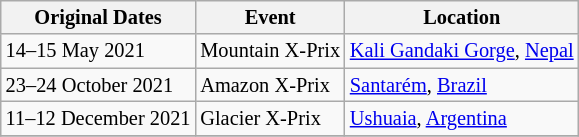<table class="wikitable" style="font-size: 85%">
<tr>
<th>Original Dates</th>
<th>Event</th>
<th>Location</th>
</tr>
<tr>
<td>14–15 May 2021</td>
<td nowrap="">Mountain X-Prix</td>
<td> <a href='#'>Kali Gandaki Gorge</a>, <a href='#'>Nepal</a></td>
</tr>
<tr>
<td>23–24 October 2021</td>
<td>Amazon X-Prix</td>
<td> <a href='#'>Santarém</a>, <a href='#'>Brazil</a></td>
</tr>
<tr>
<td nowrap="">11–12 December 2021</td>
<td>Glacier X-Prix</td>
<td> <a href='#'>Ushuaia</a>, <a href='#'>Argentina</a></td>
</tr>
<tr>
</tr>
</table>
